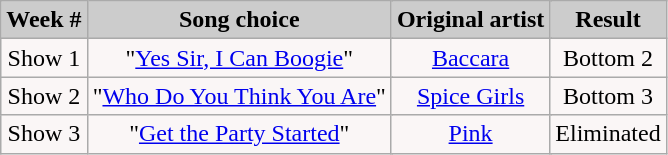<table class="wikitable">
<tr style="text-align:Center; background:#ccc;">
<td colspan="100"><strong>Week #</strong></td>
<td colspan="100"><strong>Song choice</strong></td>
<td colspan="100"><strong>Original artist</strong></td>
<td colspan="100"><strong>Result</strong></td>
</tr>
<tr style="text-align:center; background:#faf6f6;">
<td colspan="100">Show 1</td>
<td colspan="100">"<a href='#'>Yes Sir, I Can Boogie</a>"</td>
<td colspan="100"><a href='#'>Baccara</a></td>
<td colspan="100">Bottom 2</td>
</tr>
<tr style="text-align:center; background:#faf6f6;">
<td colspan="100">Show 2</td>
<td colspan="100">"<a href='#'>Who Do You Think You Are</a>"</td>
<td colspan="100"><a href='#'>Spice Girls</a></td>
<td colspan="100">Bottom 3</td>
</tr>
<tr style="text-align:center; background:#faf6f6;">
<td colspan="100">Show 3</td>
<td colspan="100">"<a href='#'>Get the Party Started</a>"</td>
<td colspan="100"><a href='#'>Pink</a></td>
<td colspan="100">Eliminated</td>
</tr>
</table>
